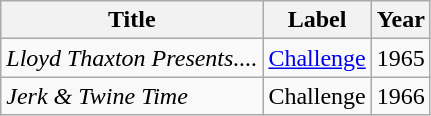<table class="wikitable">
<tr>
<th>Title</th>
<th>Label</th>
<th>Year</th>
</tr>
<tr>
<td><em>Lloyd Thaxton Presents....</em></td>
<td><a href='#'>Challenge</a></td>
<td>1965</td>
</tr>
<tr>
<td><em>Jerk & Twine Time</em></td>
<td>Challenge</td>
<td>1966</td>
</tr>
</table>
